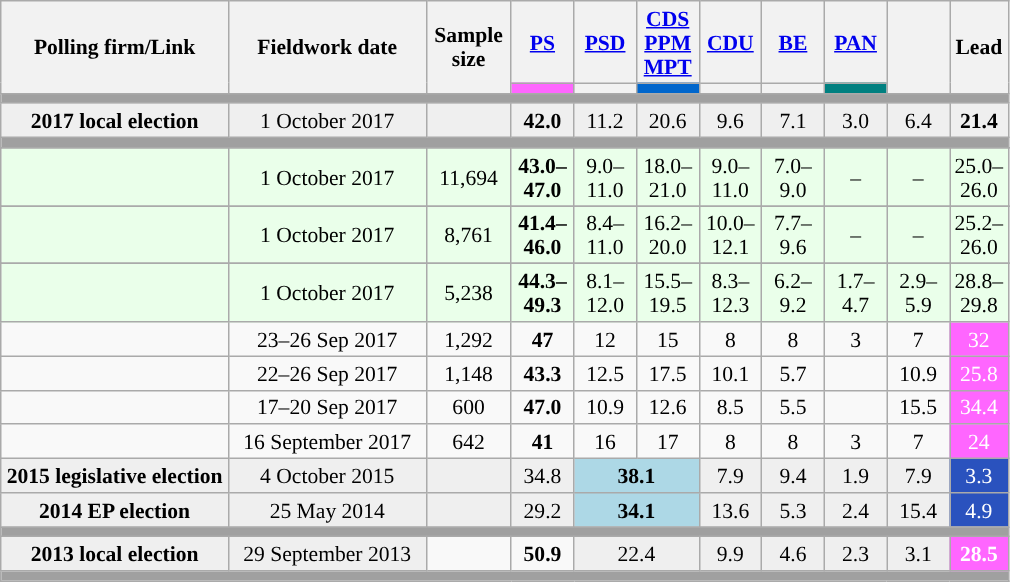<table class="wikitable sortable mw-datatable" style="text-align:center;font-size:90%;line-height:16px;">
<tr>
<th rowspan="2" style="width:145px;">Polling firm/Link</th>
<th rowspan="2" style="width:125px;">Fieldwork date</th>
<th rowspan="2" class="unsortable" style="width:50px;">Sample size</th>
<th class="unsortable" style="width:35px;"><a href='#'>PS</a></th>
<th class="unsortable" style="width:35px;"><a href='#'>PSD</a></th>
<th class="unsortable" style="width:35px;"><a href='#'>CDS</a><br><a href='#'>PPM</a><br><a href='#'>MPT</a></th>
<th class="unsortable" style="width:35px;"><a href='#'>CDU</a></th>
<th class="unsortable" style="width:35px;"><a href='#'>BE</a></th>
<th class="unsortable" style="width:35px;"><a href='#'>PAN</a></th>
<th rowspan="2" class="unsortable" style="width:35px;"></th>
<th rowspan="2" class="unsortable" style="width:30px;">Lead</th>
</tr>
<tr>
<th class="unsortable" style="color:inherit;background:#FF66FF;"></th>
<th class="sortable" style="color:inherit;background:"></th>
<th class="unsortable" style="color:inherit;background:#0066CC;"></th>
<th class="unsortable" style="color:inherit;background:"></th>
<th class="unsortable" style="color:inherit;background:"></th>
<th class="sortable" style="color:inherit;background:#008080;"></th>
</tr>
<tr>
<td colspan="11" style="background:#A0A0A0"></td>
</tr>
<tr style="background:#EFEFEF;">
<td><strong>2017 local election</strong></td>
<td data-sort-value="2019-10-06">1 October 2017</td>
<td></td>
<td><strong>42.0</strong><br></td>
<td>11.2<br></td>
<td>20.6<br></td>
<td>9.6<br></td>
<td>7.1<br></td>
<td>3.0<br></td>
<td>6.4<br></td>
<td style="background:"><strong>21.4</strong></td>
</tr>
<tr>
<td colspan="11" style="background:#A0A0A0"></td>
</tr>
<tr>
</tr>
<tr style="background:#EAFFEA"|>
<td></td>
<td data-sort-value="2019-10-06">1 October 2017</td>
<td>11,694</td>
<td><strong>43.0–<br>47.0</strong><br></td>
<td>9.0–<br>11.0<br></td>
<td>18.0–<br>21.0<br></td>
<td>9.0–<br>11.0<br></td>
<td>7.0–<br>9.0<br></td>
<td>–</td>
<td>–</td>
<td style="background:">25.0–<br>26.0</td>
</tr>
<tr>
</tr>
<tr style="background:#EAFFEA"|>
<td></td>
<td data-sort-value="2019-10-06">1 October 2017</td>
<td>8,761</td>
<td><strong>41.4–<br>46.0</strong><br></td>
<td>8.4–<br>11.0<br></td>
<td>16.2–<br>20.0<br></td>
<td>10.0–<br>12.1<br></td>
<td>7.7–<br>9.6<br></td>
<td>–</td>
<td>–</td>
<td style="background:">25.2–<br>26.0</td>
</tr>
<tr>
</tr>
<tr style="background:#EAFFEA"|>
<td></td>
<td data-sort-value="2019-10-06">1 October 2017</td>
<td>5,238</td>
<td><strong>44.3–<br>49.3</strong><br></td>
<td>8.1–<br>12.0<br></td>
<td>15.5–<br>19.5<br></td>
<td>8.3–<br>12.3<br></td>
<td>6.2–<br>9.2<br></td>
<td>1.7–<br>4.7<br></td>
<td>2.9–<br>5.9<br></td>
<td style="background:">28.8–<br>29.8</td>
</tr>
<tr>
<td align="center"><br></td>
<td align="center">23–26 Sep 2017</td>
<td>1,292</td>
<td align="center" ><strong>47</strong><br></td>
<td align="center">12<br></td>
<td align="center">15<br></td>
<td align="center">8<br></td>
<td align="center">8<br></td>
<td align="center">3<br></td>
<td align="center">7<br></td>
<td style="background:#FF66FF; color:white;">32</td>
</tr>
<tr>
<td align="center"><br></td>
<td align="center">22–26 Sep 2017</td>
<td>1,148</td>
<td align="center" ><strong>43.3</strong><br></td>
<td align="center">12.5<br></td>
<td align="center">17.5<br></td>
<td align="center">10.1<br></td>
<td align="center">5.7<br></td>
<td></td>
<td align="center">10.9<br></td>
<td style="background:#FF66FF; color:white;">25.8</td>
</tr>
<tr>
<td align="center"><br></td>
<td align="center">17–20 Sep 2017</td>
<td>600</td>
<td align="center" ><strong>47.0</strong><br></td>
<td align="center">10.9<br></td>
<td align="center">12.6<br></td>
<td align="center">8.5<br></td>
<td align="center">5.5<br></td>
<td></td>
<td align="center">15.5<br></td>
<td style="background:#FF66FF; color:white;">34.4</td>
</tr>
<tr>
<td align="center"><br></td>
<td align="center">16 September 2017</td>
<td>642</td>
<td align="center" ><strong>41</strong><br></td>
<td align="center">16<br></td>
<td align="center">17<br></td>
<td align="center">8<br></td>
<td align="center">8<br></td>
<td align="center">3<br></td>
<td align="center">7<br></td>
<td style="background:#FF66FF; color:white;">24</td>
</tr>
<tr style="background:#EFEFEF;">
<td><strong>2015 legislative election</strong></td>
<td>4 October 2015</td>
<td></td>
<td>34.8<br></td>
<td colspan="2" align="center" style="background:lightblue;"><strong>38.1</strong><br></td>
<td>7.9<br></td>
<td>9.4<br></td>
<td>1.9<br></td>
<td>7.9<br></td>
<td style="background:#2A52BE; color:white;">3.3</td>
</tr>
<tr style="background:#EFEFEF;">
<td><strong>2014 EP election</strong></td>
<td>25 May 2014</td>
<td></td>
<td>29.2<br></td>
<td colspan="2" align="center" style="background:lightblue;"><strong>34.1</strong><br></td>
<td>13.6<br></td>
<td>5.3<br></td>
<td>2.4<br></td>
<td>15.4<br></td>
<td style="background:#2A52BE; color:white;">4.9</td>
</tr>
<tr>
<td colspan="11" style="background:#A0A0A0"></td>
</tr>
<tr>
<td style="background:#EFEFEF;"><strong>2013 local election</strong></td>
<td style="background:#EFEFEF;" data-sort-value="2019-10-06">29 September 2013</td>
<td></td>
<td><strong>50.9</strong><br></td>
<td colspan="2" style="background:#EFEFEF;">22.4<br></td>
<td style="background:#EFEFEF;">9.9<br></td>
<td style="background:#EFEFEF;">4.6<br></td>
<td style="background:#EFEFEF;">2.3<br></td>
<td style="background:#EFEFEF;">3.1</td>
<td style="background:#FF66FF; color:white;"><strong>28.5</strong></td>
</tr>
<tr>
<td colspan="11" style="background:#A0A0A0"></td>
</tr>
</table>
